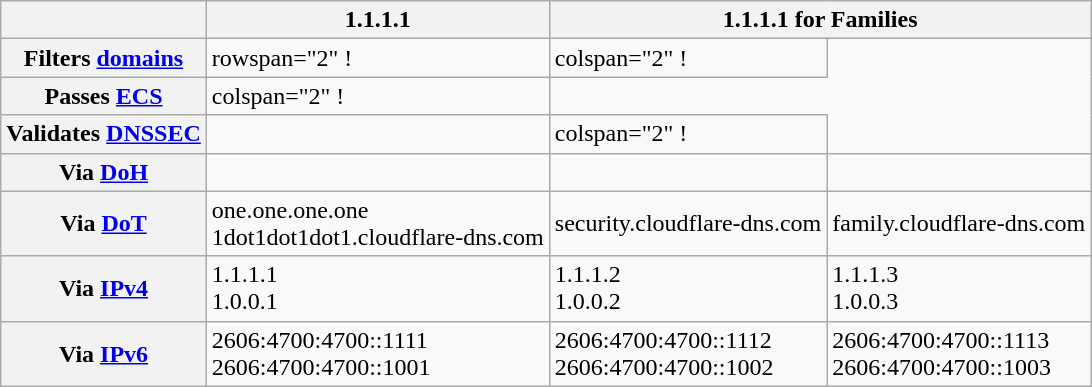<table class="wikitable">
<tr>
<th></th>
<th>1.1.1.1</th>
<th colspan="2">1.1.1.1 for Families</th>
</tr>
<tr>
<th>Filters <a href='#'>domains</a></th>
<td>rowspan="2" ! </td>
<td>colspan="2" ! </td>
</tr>
<tr>
<th>Passes <a href='#'>ECS</a></th>
<td>colspan="2" ! </td>
</tr>
<tr>
<th>Validates <a href='#'>DNSSEC</a></th>
<td></td>
<td>colspan="2" ! </td>
</tr>
<tr>
<th>Via <a href='#'>DoH</a></th>
<td></td>
<td></td>
<td></td>
</tr>
<tr>
<th>Via <a href='#'>DoT</a></th>
<td>one.one.one.one<br>1dot1dot1dot1.cloudflare-dns.com</td>
<td>security.cloudflare-dns.com</td>
<td>family.cloudflare-dns.com</td>
</tr>
<tr>
<th>Via <a href='#'>IPv4</a></th>
<td>1.1.1.1<br>1.0.0.1</td>
<td>1.1.1.2<br>1.0.0.2</td>
<td>1.1.1.3<br>1.0.0.3</td>
</tr>
<tr>
<th>Via <a href='#'>IPv6</a></th>
<td>2606:4700:4700::1111<br>2606:4700:4700::1001</td>
<td>2606:4700:4700::1112<br>2606:4700:4700::1002</td>
<td>2606:4700:4700::1113<br>2606:4700:4700::1003</td>
</tr>
</table>
